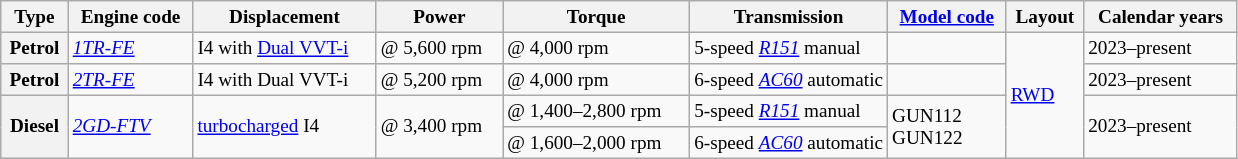<table class="wikitable" style="text-align:left; font-size:80%;">
<tr>
<th>Type</th>
<th>Engine code</th>
<th>Displacement</th>
<th>Power</th>
<th>Torque</th>
<th width="16%">Transmission</th>
<th><a href='#'>Model code</a></th>
<th>Layout</th>
<th>Calendar years</th>
</tr>
<tr>
<th>Petrol</th>
<td><em><a href='#'>1TR-FE</a></em></td>
<td> I4 with <a href='#'>Dual VVT-i</a></td>
<td> @ 5,600 rpm</td>
<td> @ 4,000 rpm</td>
<td>5-speed <em><a href='#'>R151</a></em> manual</td>
<td></td>
<td rowspan="4"><a href='#'>RWD</a></td>
<td>2023–present</td>
</tr>
<tr>
<th>Petrol</th>
<td><em><a href='#'>2TR-FE</a></em></td>
<td> I4 with Dual VVT-i</td>
<td> @ 5,200 rpm</td>
<td> @ 4,000 rpm</td>
<td>6-speed <em><a href='#'>AC60</a></em> automatic</td>
<td></td>
<td>2023–present</td>
</tr>
<tr>
<th rowspan="2">Diesel</th>
<td rowspan="2"><em><a href='#'>2GD-FTV</a></em></td>
<td rowspan="2"> <a href='#'>turbocharged</a> I4</td>
<td rowspan="2"> @ 3,400 rpm</td>
<td> @ 1,400–2,800 rpm</td>
<td>5-speed <em><a href='#'>R151</a></em> manual</td>
<td rowspan="2">GUN112<br>GUN122</td>
<td rowspan="2">2023–present</td>
</tr>
<tr>
<td> @ 1,600–2,000 rpm</td>
<td>6-speed <em><a href='#'>AC60</a></em> automatic</td>
</tr>
</table>
